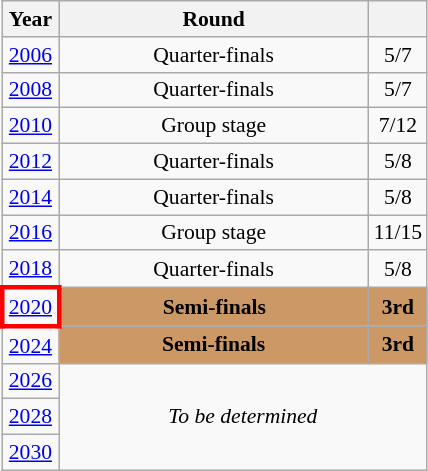<table class="wikitable" style="text-align: center; font-size:90%">
<tr>
<th>Year</th>
<th style="width:200px">Round</th>
<th></th>
</tr>
<tr>
<td><a href='#'>2006</a></td>
<td>Quarter-finals</td>
<td>5/7</td>
</tr>
<tr>
<td><a href='#'>2008</a></td>
<td>Quarter-finals</td>
<td>5/7</td>
</tr>
<tr>
<td><a href='#'>2010</a></td>
<td>Group stage</td>
<td>7/12</td>
</tr>
<tr>
<td><a href='#'>2012</a></td>
<td>Quarter-finals</td>
<td>5/8</td>
</tr>
<tr>
<td><a href='#'>2014</a></td>
<td>Quarter-finals</td>
<td>5/8</td>
</tr>
<tr>
<td><a href='#'>2016</a></td>
<td>Group stage</td>
<td>11/15</td>
</tr>
<tr>
<td><a href='#'>2018</a></td>
<td>Quarter-finals</td>
<td>5/8</td>
</tr>
<tr>
<td style="border: 3px solid red"><a href='#'>2020</a></td>
<td bgcolor="cc9966"><strong>Semi-finals</strong></td>
<td bgcolor="cc9966"><strong>3rd</strong></td>
</tr>
<tr>
<td><a href='#'>2024</a></td>
<td bgcolor="cc9966"><strong>Semi-finals</strong></td>
<td bgcolor="cc9966"><strong>3rd</strong></td>
</tr>
<tr>
<td><a href='#'>2026</a></td>
<td colspan="2" rowspan="3"><em>To be determined</em></td>
</tr>
<tr>
<td><a href='#'>2028</a></td>
</tr>
<tr>
<td><a href='#'>2030</a></td>
</tr>
</table>
